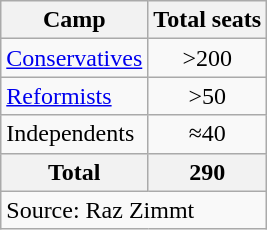<table class=wikitable style=text-align:center>
<tr>
<th>Camp</th>
<th>Total seats</th>
</tr>
<tr>
<td align=left><a href='#'>Conservatives</a></td>
<td>>200</td>
</tr>
<tr>
<td align=left><a href='#'>Reformists</a></td>
<td>>50</td>
</tr>
<tr>
<td align=left>Independents</td>
<td>≈40</td>
</tr>
<tr>
<th align=left>Total</th>
<th>290</th>
</tr>
<tr>
<td colspan=4 align=left>Source: Raz Zimmt</td>
</tr>
</table>
